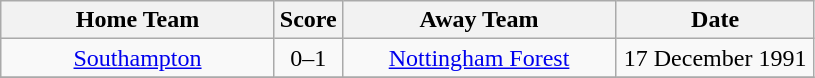<table class="wikitable" style="text-align:center;">
<tr>
<th width=175>Home Team</th>
<th width=20>Score</th>
<th width=175>Away Team</th>
<th width= 125>Date</th>
</tr>
<tr>
<td><a href='#'>Southampton</a></td>
<td>0–1</td>
<td><a href='#'>Nottingham Forest</a></td>
<td>17 December 1991</td>
</tr>
<tr>
</tr>
</table>
